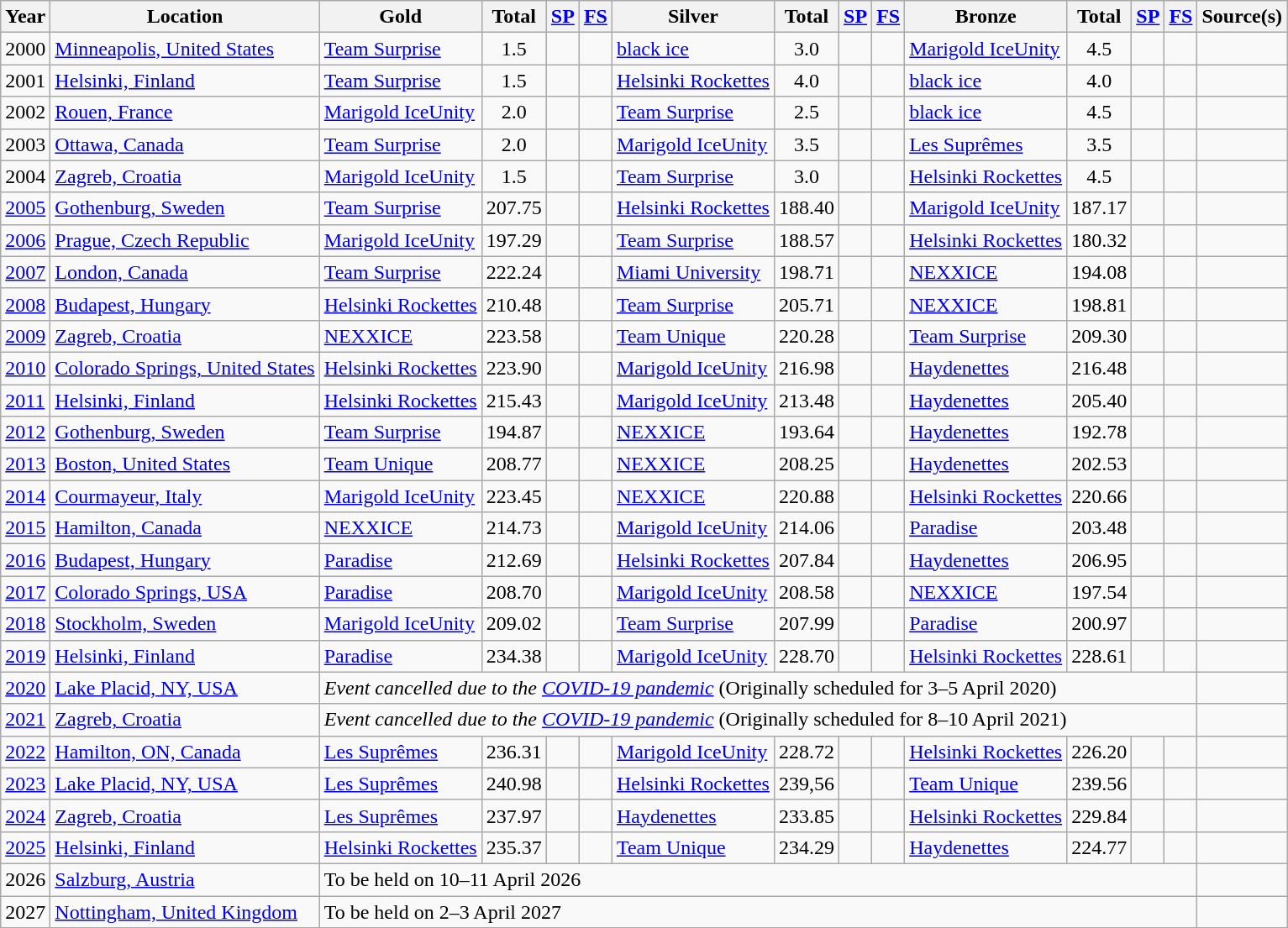<table class="wikitable">
<tr>
<th>Year</th>
<th>Location</th>
<th bgcolor="gold">Gold</th>
<th bgcolor="gold">Total</th>
<th bgcolor="gold"><a href='#'>SP</a></th>
<th bgcolor="gold"><a href='#'>FS</a></th>
<th bgcolor="silver">Silver</th>
<th bgcolor="silver">Total</th>
<th bgcolor="silver"><a href='#'>SP</a></th>
<th bgcolor="silver"><a href='#'>FS</a></th>
<th bgcolor="cc9966">Bronze</th>
<th bgcolor="cc9966">Total</th>
<th bgcolor="cc9966"><a href='#'>SP</a></th>
<th bgcolor="cc9966"><a href='#'>FS</a></th>
<th>Source(s)</th>
</tr>
<tr>
<td>2000</td>
<td> <a href='#'>Minneapolis, United States</a></td>
<td> <a href='#'>Team Surprise</a></td>
<td align="center">1.5</td>
<td align="center"></td>
<td align="center"></td>
<td> <a href='#'>black ice</a></td>
<td align="center">3.0</td>
<td align="center"></td>
<td align="center"></td>
<td> <a href='#'>Marigold IceUnity</a></td>
<td align="center">4.5</td>
<td align="center"></td>
<td align="center"></td>
<td align="center"></td>
</tr>
<tr>
<td>2001</td>
<td> <a href='#'>Helsinki, Finland</a></td>
<td> <a href='#'>Team Surprise</a></td>
<td align="center">1.5</td>
<td align="center"></td>
<td align="center"></td>
<td> <a href='#'>Helsinki Rockettes</a></td>
<td align="center">4.0</td>
<td align="center"></td>
<td align="center"></td>
<td> <a href='#'>black ice</a></td>
<td align="center">4.0</td>
<td align="center"></td>
<td align="center"></td>
<td align="center"></td>
</tr>
<tr>
<td>2002</td>
<td> <a href='#'>Rouen, France</a></td>
<td> <a href='#'>Marigold IceUnity</a></td>
<td align="center">2.0</td>
<td align="center"></td>
<td align="center"></td>
<td> <a href='#'>Team Surprise</a></td>
<td align="center">2.5</td>
<td align="center"></td>
<td align="center"></td>
<td> <a href='#'>black ice</a></td>
<td align="center">4.5</td>
<td align="center"></td>
<td align="center"></td>
<td align="center"></td>
</tr>
<tr>
<td>2003</td>
<td> <a href='#'>Ottawa, Canada</a></td>
<td> <a href='#'>Team Surprise</a></td>
<td align="center">2.0</td>
<td align="center"></td>
<td align="center"></td>
<td> <a href='#'>Marigold IceUnity</a></td>
<td align="center">3.5</td>
<td align="center"></td>
<td align="center"></td>
<td> <a href='#'>Les Suprêmes</a></td>
<td align="center">3.5</td>
<td align="center"></td>
<td align="center"></td>
<td align="center"></td>
</tr>
<tr>
<td>2004</td>
<td> <a href='#'>Zagreb, Croatia</a></td>
<td> <a href='#'>Marigold IceUnity</a></td>
<td align="center">1.5</td>
<td align="center"></td>
<td align="center"></td>
<td> <a href='#'>Team Surprise</a></td>
<td align="center">3.0</td>
<td align="center"></td>
<td align="center"></td>
<td> <a href='#'>Helsinki Rockettes</a></td>
<td align="center">4.5</td>
<td align="center"></td>
<td align="center"></td>
<td align="center"></td>
</tr>
<tr>
<td><a href='#'>2005</a></td>
<td> <a href='#'>Gothenburg, Sweden</a></td>
<td> <a href='#'>Team Surprise</a></td>
<td align="center">207.75</td>
<td align="center"></td>
<td align="center"></td>
<td> <a href='#'>Helsinki Rockettes</a></td>
<td align="center">188.40</td>
<td align="center"></td>
<td align="center"></td>
<td> <a href='#'>Marigold IceUnity</a></td>
<td align="center">187.17</td>
<td align="center"></td>
<td align="center"></td>
<td align="center"></td>
</tr>
<tr>
<td><a href='#'>2006</a></td>
<td> <a href='#'>Prague, Czech Republic</a></td>
<td> <a href='#'>Marigold IceUnity</a></td>
<td align="center">197.29</td>
<td align="center"></td>
<td align="center"></td>
<td> <a href='#'>Team Surprise</a></td>
<td align="center">188.57</td>
<td align="center"></td>
<td align="center"></td>
<td> <a href='#'>Helsinki Rockettes</a></td>
<td align="center">180.32</td>
<td align="center"></td>
<td align="center"></td>
<td align="center"></td>
</tr>
<tr>
<td><a href='#'>2007</a></td>
<td> <a href='#'>London, Canada</a></td>
<td> <a href='#'>Team Surprise</a></td>
<td align="center">222.24</td>
<td align="center"></td>
<td align="center"></td>
<td> <a href='#'>Miami University</a></td>
<td align="center">198.71</td>
<td align="center"></td>
<td align="center"></td>
<td> <a href='#'>NEXXICE</a></td>
<td align="center">194.08</td>
<td align="center"></td>
<td align="center"></td>
<td align="center"></td>
</tr>
<tr>
<td><a href='#'>2008</a></td>
<td> <a href='#'>Budapest, Hungary</a></td>
<td> <a href='#'>Helsinki Rockettes</a></td>
<td align="center">210.48</td>
<td align="center"></td>
<td align="center"></td>
<td> <a href='#'>Team Surprise</a></td>
<td align="center">205.71</td>
<td align="center"></td>
<td align="center"></td>
<td> <a href='#'>NEXXICE</a></td>
<td align="center">198.81</td>
<td align="center"></td>
<td align="center"></td>
<td align="center"></td>
</tr>
<tr>
<td><a href='#'>2009</a></td>
<td> <a href='#'>Zagreb, Croatia</a></td>
<td> <a href='#'>NEXXICE</a></td>
<td align="center">223.58</td>
<td align="center"></td>
<td align="center"></td>
<td> <a href='#'>Team Unique</a></td>
<td align="center">220.28</td>
<td align="center"></td>
<td align="center"></td>
<td> <a href='#'>Team Surprise</a></td>
<td align="center">209.30</td>
<td align="center"></td>
<td align="center"></td>
<td align="center"></td>
</tr>
<tr>
<td><a href='#'>2010</a></td>
<td> <a href='#'>Colorado Springs, United States</a></td>
<td> <a href='#'>Helsinki Rockettes</a></td>
<td align="center">223.90</td>
<td align="center"></td>
<td align="center"></td>
<td> <a href='#'>Marigold IceUnity</a></td>
<td align="center">216.98</td>
<td align="center"></td>
<td align="center"></td>
<td> <a href='#'>Haydenettes</a></td>
<td align="center">216.48</td>
<td align="center"></td>
<td align="center"></td>
<td align="center"></td>
</tr>
<tr>
<td><a href='#'>2011</a></td>
<td> <a href='#'>Helsinki, Finland</a></td>
<td> <a href='#'>Helsinki Rockettes</a></td>
<td align="center">215.43</td>
<td align="center"></td>
<td align="center"></td>
<td> <a href='#'>Marigold IceUnity</a></td>
<td align="center">213.48</td>
<td align="center"></td>
<td align="center"></td>
<td> <a href='#'>Haydenettes</a></td>
<td align="center">205.40</td>
<td align="center"></td>
<td align="center"></td>
<td align="center"></td>
</tr>
<tr>
<td><a href='#'>2012</a></td>
<td> <a href='#'>Gothenburg, Sweden</a></td>
<td> <a href='#'>Team Surprise</a></td>
<td align="center">194.87</td>
<td align="center"></td>
<td align="center"></td>
<td> <a href='#'>NEXXICE</a></td>
<td align="center">193.64</td>
<td align="center"></td>
<td align="center"></td>
<td> <a href='#'>Haydenettes</a></td>
<td align="center">192.78</td>
<td align="center"></td>
<td align="center"></td>
<td align="center"></td>
</tr>
<tr>
<td><a href='#'>2013</a></td>
<td> <a href='#'>Boston, United States</a></td>
<td> <a href='#'>Team Unique</a></td>
<td align="center">208.77</td>
<td align="center"></td>
<td align="center"></td>
<td> <a href='#'>NEXXICE</a></td>
<td align="center">208.25</td>
<td align="center"></td>
<td align="center"></td>
<td> <a href='#'>Haydenettes</a></td>
<td align="center">202.53</td>
<td align="center"></td>
<td align="center"></td>
<td align="center"></td>
</tr>
<tr>
<td><a href='#'>2014</a></td>
<td> <a href='#'>Courmayeur, Italy</a></td>
<td> <a href='#'>Marigold IceUnity</a></td>
<td align="center">223.45</td>
<td align="center"></td>
<td align="center"></td>
<td> <a href='#'>NEXXICE</a></td>
<td align="center">220.88</td>
<td align="center"></td>
<td align="center"></td>
<td> <a href='#'>Helsinki Rockettes</a></td>
<td align="center">220.66</td>
<td align="center"></td>
<td align="center"></td>
<td align="center"></td>
</tr>
<tr>
<td><a href='#'>2015</a></td>
<td> <a href='#'>Hamilton, Canada</a></td>
<td> <a href='#'>NEXXICE</a></td>
<td align="center">214.73</td>
<td align="center"></td>
<td align="center"></td>
<td> <a href='#'>Marigold IceUnity</a></td>
<td align="center">214.06</td>
<td align="center"></td>
<td align="center"></td>
<td> <a href='#'>Paradise</a></td>
<td align="center">203.48</td>
<td align="center"></td>
<td align="center"></td>
<td align="center"></td>
</tr>
<tr>
<td><a href='#'>2016</a></td>
<td> <a href='#'>Budapest, Hungary</a></td>
<td> <a href='#'>Paradise</a></td>
<td align="center">212.69</td>
<td align="center"></td>
<td align="center"></td>
<td> <a href='#'>Helsinki Rockettes</a></td>
<td align="center">207.84</td>
<td align="center"></td>
<td align="center"></td>
<td> <a href='#'>Haydenettes</a></td>
<td align="center">206.95</td>
<td align="center"></td>
<td align="center"></td>
<td align="center"></td>
</tr>
<tr>
<td><a href='#'>2017</a></td>
<td> <a href='#'>Colorado Springs, USA</a></td>
<td> <a href='#'>Paradise</a></td>
<td align="center">208.70</td>
<td align="center"></td>
<td align="center"></td>
<td> <a href='#'>Marigold IceUnity</a></td>
<td align="center">208.58</td>
<td align="center"></td>
<td align="center"></td>
<td> <a href='#'>NEXXICE</a></td>
<td align="center">197.54</td>
<td align="center"></td>
<td align="center"></td>
<td align="center"></td>
</tr>
<tr>
<td><a href='#'>2018</a></td>
<td> <a href='#'>Stockholm, Sweden</a></td>
<td> <a href='#'>Marigold IceUnity</a></td>
<td align="center">209.02</td>
<td align="center"></td>
<td align="center"></td>
<td> <a href='#'>Team Surprise</a></td>
<td align="center">207.99</td>
<td align="center"></td>
<td align="center"></td>
<td> <a href='#'>Paradise</a></td>
<td align="center">200.97</td>
<td align="center"></td>
<td align="center"></td>
<td></td>
</tr>
<tr>
<td><a href='#'>2019</a></td>
<td> <a href='#'>Helsinki, Finland</a></td>
<td> <a href='#'>Paradise</a></td>
<td align="center">234.38</td>
<td align="center"></td>
<td align="center"></td>
<td> <a href='#'>Marigold IceUnity</a></td>
<td align="center">228.70</td>
<td align="center"></td>
<td align="center"></td>
<td> <a href='#'>Helsinki Rockettes</a></td>
<td align="center">228.61</td>
<td align="center"></td>
<td align="center"></td>
<td></td>
</tr>
<tr>
<td><a href='#'>2020</a></td>
<td> <a href='#'>Lake Placid, NY, USA</a></td>
<td colspan="12"><em>Event cancelled due to the <a href='#'>COVID-19 pandemic</a></em>  (Originally scheduled for 3–5 April 2020)</td>
<td></td>
</tr>
<tr>
<td><a href='#'>2021</a></td>
<td> <a href='#'>Zagreb, Croatia</a></td>
<td colspan="12"><em>Event cancelled due to the <a href='#'>COVID-19 pandemic</a></em>  (Originally scheduled for 8–10 April 2021)</td>
<td></td>
</tr>
<tr>
<td><a href='#'>2022</a></td>
<td> <a href='#'>Hamilton, ON, Canada</a></td>
<td> <a href='#'>Les Suprêmes</a></td>
<td align="center">236.31</td>
<td align="center"></td>
<td align="center"></td>
<td> <a href='#'>Marigold IceUnity</a></td>
<td align="center">228.72</td>
<td align="center"></td>
<td align="center"></td>
<td> <a href='#'>Helsinki Rockettes</a></td>
<td align="center">226.20</td>
<td align="center"></td>
<td align="center"></td>
<td></td>
</tr>
<tr>
<td><a href='#'>2023</a></td>
<td> <a href='#'>Lake Placid, NY, USA</a></td>
<td> <a href='#'>Les Suprêmes</a></td>
<td>240.98</td>
<td></td>
<td></td>
<td> <a href='#'>Helsinki Rockettes</a></td>
<td>239,56</td>
<td></td>
<td></td>
<td> <a href='#'>Team Unique</a></td>
<td>239.56</td>
<td></td>
<td></td>
<td></td>
</tr>
<tr>
<td><a href='#'>2024</a></td>
<td> <a href='#'>Zagreb, Croatia</a></td>
<td> <a href='#'>Les Suprêmes</a></td>
<td align="center">237.97</td>
<td align="center"></td>
<td align="center"></td>
<td> <a href='#'>Haydenettes</a></td>
<td align="center">233.85</td>
<td align="center"></td>
<td align="center"></td>
<td> <a href='#'>Helsinki Rockettes</a></td>
<td align="center">229.84</td>
<td align="center"></td>
<td align="center"></td>
<td></td>
</tr>
<tr>
<td><a href='#'>2025</a></td>
<td> <a href='#'>Helsinki, Finland</a></td>
<td> <a href='#'>Helsinki Rockettes</a></td>
<td align="center">235.37</td>
<td align="center"></td>
<td align="center"></td>
<td> <a href='#'>Team Unique</a></td>
<td align="center">234.29</td>
<td align="center"></td>
<td align="center"></td>
<td> <a href='#'>Haydenettes</a></td>
<td align="center">224.77</td>
<td align="center"></td>
<td align="center"></td>
<td align="center"></td>
</tr>
<tr>
<td>2026</td>
<td> <a href='#'>Salzburg, Austria</a></td>
<td colspan="12">To be held on 10–11 April 2026</td>
<td></td>
</tr>
<tr>
<td>2027</td>
<td> <a href='#'>Nottingham, United Kingdom</a></td>
<td colspan="12">To be held on 2–3 April 2027</td>
<td></td>
</tr>
</table>
